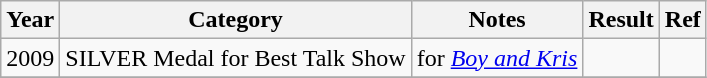<table class="wikitable">
<tr>
<th>Year</th>
<th>Category</th>
<th>Notes</th>
<th>Result</th>
<th>Ref</th>
</tr>
<tr>
<td>2009</td>
<td>SILVER Medal for Best Talk Show</td>
<td>for <em><a href='#'>Boy and Kris</a></em></td>
<td></td>
<td></td>
</tr>
<tr>
</tr>
</table>
